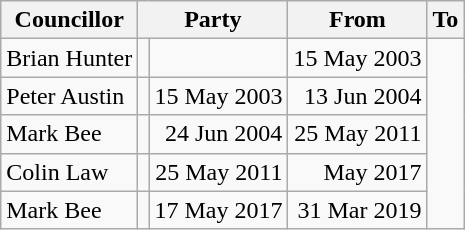<table class=wikitable>
<tr>
<th>Councillor</th>
<th colspan=2>Party</th>
<th>From</th>
<th>To</th>
</tr>
<tr>
<td>Brian Hunter</td>
<td></td>
<td></td>
<td align=right>15 May 2003</td>
</tr>
<tr>
<td>Peter Austin</td>
<td></td>
<td align=right>15 May 2003</td>
<td align=right>13 Jun 2004</td>
</tr>
<tr>
<td>Mark Bee</td>
<td></td>
<td align=right>24 Jun 2004</td>
<td align=right>25 May 2011</td>
</tr>
<tr>
<td>Colin Law</td>
<td></td>
<td align=right>25 May 2011</td>
<td align=right>May 2017</td>
</tr>
<tr>
<td>Mark Bee</td>
<td></td>
<td align=right>17 May 2017</td>
<td align=right>31 Mar 2019</td>
</tr>
</table>
